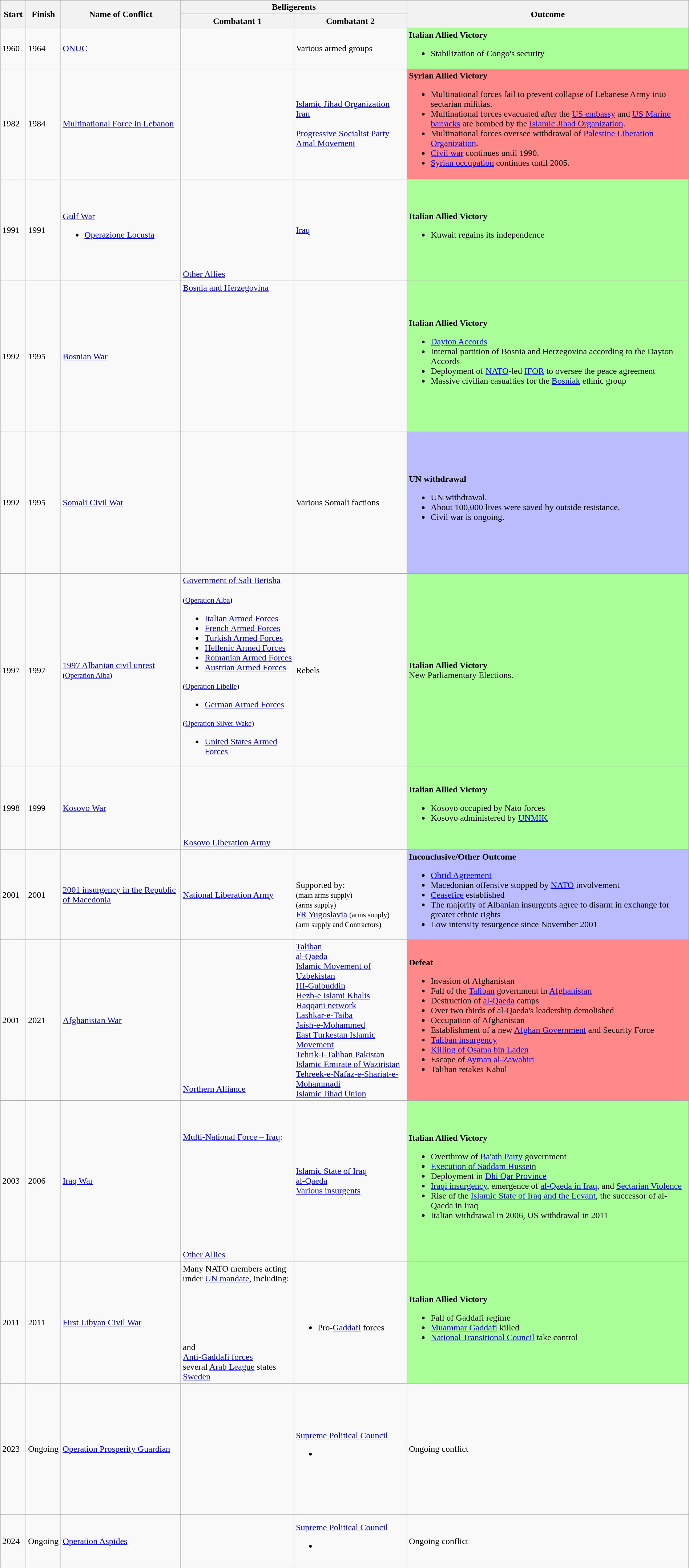<table class="wikitable sortable" width="100%">
<tr>
<th rowspan="2" width="40">Start</th>
<th rowspan="2" width="40">Finish</th>
<th rowspan="2"  class="unsortable">Name of Conflict</th>
<th colspan="2"  class="unsortable">Belligerents</th>
<th rowspan="2"  class="unsortable">Outcome</th>
</tr>
<tr>
<th width="200">Combatant 1</th>
<th width="200">Combatant 2</th>
</tr>
<tr>
<td>1960</td>
<td>1964</td>
<td><a href='#'>ONUC</a></td>
<td></td>
<td>Various armed groups</td>
<td style="background:#AF9"><strong>Italian Allied Victory</strong><br><ul><li>Stabilization of Congo's security</li></ul></td>
</tr>
<tr>
<td>1982</td>
<td>1984</td>
<td><a href='#'>Multinational Force in Lebanon</a></td>
<td><br><br><br>
<br>
</td>
<td><a href='#'>Islamic Jihad Organization</a><br> <a href='#'>Iran</a><br><br> <a href='#'>Progressive Socialist Party</a><br> <a href='#'>Amal Movement</a></td>
<td style="background:#F88"><strong>Syrian Allied Victory</strong><br><ul><li>Multinational forces fail to prevent collapse of Lebanese Army into sectarian militias.</li><li>Multinational forces evacuated after the <a href='#'>US embassy</a> and <a href='#'>US Marine barracks</a> are bombed by the <a href='#'>Islamic Jihad Organization</a>.</li><li>Multinational forces oversee withdrawal of <a href='#'>Palestine Liberation Organization</a>.</li><li><a href='#'>Civil war</a> continues until 1990.</li><li><a href='#'>Syrian occupation</a> continues until 2005.</li></ul></td>
</tr>
<tr>
<td>1991</td>
<td>1991</td>
<td><a href='#'>Gulf War</a><br><ul><li><a href='#'>Operazione Locusta</a></li></ul></td>
<td><br><br><br>
<br>
<br>
<br>
<br>
<br>
<br>
<a href='#'>Other Allies</a></td>
<td> <a href='#'>Iraq</a></td>
<td style="background:#AF9"><strong>Italian Allied Victory</strong><br><ul><li>Kuwait regains its independence</li></ul></td>
</tr>
<tr>
<td>1992</td>
<td>1995</td>
<td><a href='#'>Bosnian War</a></td>
<td> <a href='#'>Bosnia and Herzegovina</a><br><br><br><br><br><br><br><br><br><br><br><br><br><br><br></td>
<td></td>
<td style="background:#AF9"><strong>Italian Allied Victory</strong><br><ul><li><a href='#'>Dayton Accords</a></li><li>Internal partition of Bosnia and Herzegovina according to the Dayton Accords</li><li>Deployment of <a href='#'>NATO</a>-led <a href='#'>IFOR</a> to oversee the peace agreement</li><li>Massive civilian casualties for the <a href='#'>Bosniak</a> ethnic group</li></ul></td>
</tr>
<tr>
<td>1992</td>
<td>1995</td>
<td><a href='#'>Somali Civil War</a></td>
<td><br><br><br><br><br><br><br><br><br><br><br><br><br><br></td>
<td> Various Somali factions</td>
<td style="background:#BBF"><strong>UN withdrawal</strong><br><ul><li>UN withdrawal.</li><li>About 100,000 lives were saved by outside resistance.</li><li>Civil war is ongoing.</li></ul></td>
</tr>
<tr>
<td>1997</td>
<td>1997</td>
<td><a href='#'>1997 Albanian civil unrest</a><br><small>(<a href='#'>Operation Alba</a>)</small></td>
<td> <a href='#'>Government of Sali Berisha</a><br><br><small>(<a href='#'>Operation Alba</a>)</small><ul><li> <a href='#'>Italian Armed Forces</a></li><li> <a href='#'>French Armed Forces</a></li><li> <a href='#'>Turkish Armed Forces</a></li><li> <a href='#'>Hellenic Armed Forces</a></li><li> <a href='#'>Romanian Armed Forces</a></li><li> <a href='#'>Austrian Armed Forces</a></li></ul><small>(<a href='#'>Operation Libelle</a>)</small><ul><li> <a href='#'>German Armed Forces</a></li></ul><small>(<a href='#'>Operation Silver Wake</a>)</small><ul><li> <a href='#'>United States Armed Forces</a></li></ul></td>
<td> Rebels</td>
<td style="background:#AF9"><strong>Italian Allied Victory</strong><br>New Parliamentary Elections.</td>
</tr>
<tr>
<td>1998</td>
<td>1999</td>
<td><a href='#'>Kosovo War</a></td>
<td><br><br><br>
<br>
<br>
<br>
<br>
 <a href='#'>Kosovo Liberation Army</a></td>
<td></td>
<td style="background:#AF9"><strong>Italian Allied Victory</strong><br><ul><li>Kosovo occupied by Nato forces</li><li>Kosovo administered by <a href='#'>UNMIK</a></li></ul></td>
</tr>
<tr>
<td>2001</td>
<td>2001</td>
<td><a href='#'>2001 insurgency in the Republic of Macedonia</a></td>
<td> <a href='#'>National Liberation Army</a><br></td>
<td> <br><br>Supported by:<br>
<small>(main arms supply)</small><br>
 <small>(arms supply)</small><br>
 <a href='#'>FR Yugoslavia</a> <small>(arms supply)</small><br>
 <small>(arm supply and Contractors)</small></td>
<td style="background:#BBF"><strong>Inconclusive/Other Outcome</strong><br><ul><li><a href='#'>Ohrid Agreement</a></li><li>Macedonian offensive stopped by <a href='#'>NATO</a> involvement</li><li><a href='#'>Ceasefire</a> established</li><li>The majority of Albanian insurgents agree to disarm in exchange for greater ethnic rights</li><li>Low intensity resurgence since November 2001</li></ul></td>
</tr>
<tr>
<td>2001</td>
<td>2021</td>
<td><a href='#'>Afghanistan War</a></td>
<td><br><br><br><br><br><br><br><br><br><br><br><br><br><br> <a href='#'>Northern Alliance</a></td>
<td> <a href='#'>Taliban</a><br> <a href='#'>al-Qaeda</a><br> <a href='#'>Islamic Movement of Uzbekistan</a><br> <a href='#'>HI-Gulbuddin</a><br> <a href='#'>Hezb-e Islami Khalis</a><br> <a href='#'>Haqqani network</a><br> <a href='#'>Lashkar-e-Taiba</a><br> <a href='#'>Jaish-e-Mohammed</a><br> <a href='#'>East Turkestan Islamic Movement</a><br> <a href='#'>Tehrik-i-Taliban Pakistan</a><br> <a href='#'>Islamic Emirate of Waziristan</a><br> <a href='#'>Tehreek-e-Nafaz-e-Shariat-e-Mohammadi</a><br> <a href='#'>Islamic Jihad Union</a><br></td>
<td style="background:#F88"><strong>Defeat</strong><br><ul><li>Invasion of Afghanistan</li><li>Fall of the <a href='#'>Taliban</a> government in <a href='#'>Afghanistan</a></li><li>Destruction of <a href='#'>al-Qaeda</a> camps</li><li>Over two thirds of al-Qaeda's leadership demolished</li><li>Occupation of Afghanistan</li><li>Establishment of a new <a href='#'>Afghan Government</a> and Security Force</li><li><a href='#'>Taliban insurgency</a></li><li><a href='#'>Killing of Osama bin Laden</a></li><li>Escape of <a href='#'>Ayman al-Zawahiri</a></li><li>Taliban retakes Kabul</li></ul></td>
</tr>
<tr>
<td>2003</td>
<td>2006</td>
<td><a href='#'>Iraq War</a></td>
<td><br><br><br> <a href='#'>Multi-National Force&nbsp;– Iraq</a>:<br>
<br>
<br>
<br>
<br>
<br>
<br>
<br>
<br>
<br>
<br>
<br>
<a href='#'>Other Allies</a></td>
<td> <a href='#'>Islamic State of Iraq</a><br> <a href='#'>al-Qaeda</a><br><a href='#'>Various insurgents</a><br></td>
<td style="background:#AF9"><strong>Italian Allied Victory</strong><br><ul><li>Overthrow of <a href='#'>Ba'ath Party</a> government</li><li><a href='#'>Execution of Saddam Hussein</a></li><li>Deployment in <a href='#'>Dhi Qar Province</a></li><li><a href='#'>Iraqi insurgency</a>, emergence of <a href='#'>al-Qaeda in Iraq</a>, and <a href='#'>Sectarian Violence</a></li><li>Rise of the <a href='#'>Islamic State of Iraq and the Levant</a>, the successor of al-Qaeda in Iraq</li><li>Italian withdrawal in 2006, US withdrawal in 2011</li></ul></td>
</tr>
<tr>
<td>2011</td>
<td>2011</td>
<td><a href='#'>First Libyan Civil War</a></td>
<td>Many NATO  members acting under  <a href='#'>UN mandate</a>, including:<br><br><br>
<br>
<br>
<br>
<br>
and<br>
 <a href='#'>Anti-Gaddafi forces</a><br>
 several <a href='#'>Arab League</a> states<br>
 <a href='#'>Sweden</a></td>
<td><br><ul><li>Pro-<a href='#'>Gaddafi</a> forces</li></ul></td>
<td style="background:#AF9"><strong>Italian Allied Victory</strong><br><ul><li>Fall of Gaddafi regime</li><li><a href='#'>Muammar Gaddafi</a> killed</li><li><a href='#'>National Transitional Council</a> take control</li></ul></td>
</tr>
<tr>
<td>2023</td>
<td>Ongoing</td>
<td><a href='#'>Operation Prosperity Guardian</a></td>
<td><br><br><br>
<br>
<br>
<br>
<br>
<br>
<br>
<br>
<br>
<br>
<br>
</td>
<td> <a href='#'>Supreme Political Council</a><br><ul><li></li></ul></td>
<td>Ongoing conflict</td>
</tr>
<tr>
<td>2024</td>
<td>Ongoing</td>
<td><a href='#'>Operation Aspides</a></td>
<td><br><br><br>
<br>
<br>
</td>
<td> <a href='#'>Supreme Political Council</a><br><ul><li></li></ul></td>
<td>Ongoing conflict</td>
</tr>
</table>
